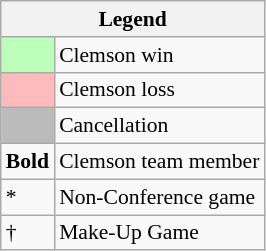<table class="wikitable" style="font-size:90%">
<tr>
<th colspan=2>Legend</th>
</tr>
<tr>
<td style="background:#bfb;"> </td>
<td>Clemson win</td>
</tr>
<tr>
<td style="background:#fbb;"> </td>
<td>Clemson loss</td>
</tr>
<tr>
<td style="background:#bbb;"> </td>
<td>Cancellation</td>
</tr>
<tr>
<td><strong>Bold</strong></td>
<td>Clemson team member</td>
</tr>
<tr>
<td>*</td>
<td>Non-Conference game</td>
</tr>
<tr>
<td>†</td>
<td>Make-Up Game</td>
</tr>
</table>
